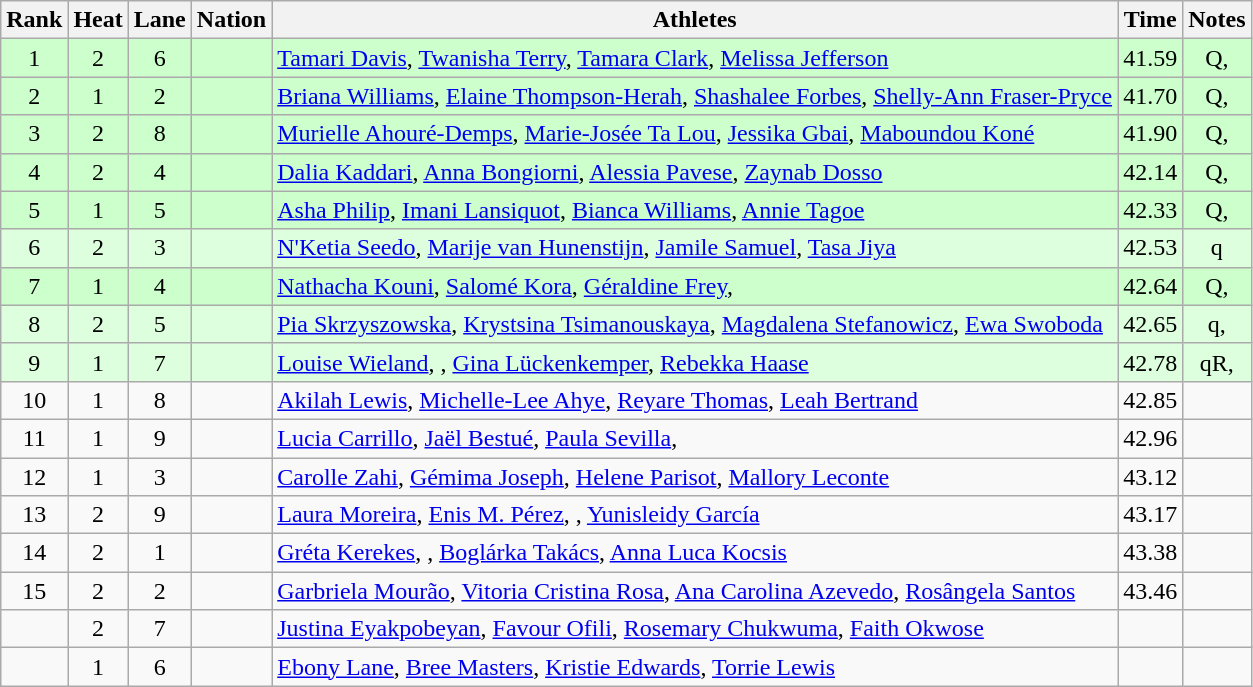<table class="wikitable sortable" style="text-align:center">
<tr>
<th>Rank</th>
<th>Heat</th>
<th>Lane</th>
<th>Nation</th>
<th>Athletes</th>
<th>Time</th>
<th>Notes</th>
</tr>
<tr bgcolor=ccffcc>
<td>1</td>
<td>2</td>
<td>6</td>
<td align="left"></td>
<td align=left><a href='#'>Tamari Davis</a>, <a href='#'>Twanisha Terry</a>, <a href='#'>Tamara Clark</a>, <a href='#'>Melissa Jefferson</a></td>
<td>41.59</td>
<td>Q, </td>
</tr>
<tr bgcolor=ccffcc>
<td>2</td>
<td>1</td>
<td>2</td>
<td align="left"></td>
<td align="left"><a href='#'>Briana Williams</a>, <a href='#'>Elaine Thompson-Herah</a>, <a href='#'>Shashalee Forbes</a>, <a href='#'>Shelly-Ann Fraser-Pryce</a></td>
<td>41.70</td>
<td>Q, </td>
</tr>
<tr bgcolor=ccffcc>
<td>3</td>
<td>2</td>
<td>8</td>
<td align=left></td>
<td align="left"><a href='#'>Murielle Ahouré-Demps</a>, <a href='#'>Marie-Josée Ta Lou</a>, <a href='#'>Jessika Gbai</a>, <a href='#'>Maboundou Koné</a></td>
<td>41.90</td>
<td>Q, </td>
</tr>
<tr bgcolor=ccffcc>
<td>4</td>
<td>2</td>
<td>4</td>
<td align="left"></td>
<td align="left"><a href='#'>Dalia Kaddari</a>, <a href='#'>Anna Bongiorni</a>, <a href='#'>Alessia Pavese</a>, <a href='#'>Zaynab Dosso</a></td>
<td>42.14</td>
<td>Q, </td>
</tr>
<tr bgcolor=ccffcc>
<td>5</td>
<td>1</td>
<td>5</td>
<td align="left"></td>
<td align="left"><a href='#'>Asha Philip</a>, <a href='#'>Imani Lansiquot</a>, <a href='#'>Bianca Williams</a>, <a href='#'>Annie Tagoe</a></td>
<td>42.33</td>
<td>Q, </td>
</tr>
<tr bgcolor=ddffdd>
<td>6</td>
<td>2</td>
<td>3</td>
<td align="left"></td>
<td align="left"><a href='#'>N'Ketia Seedo</a>, <a href='#'>Marije van Hunenstijn</a>, <a href='#'>Jamile Samuel</a>, <a href='#'>Tasa Jiya</a></td>
<td>42.53</td>
<td>q</td>
</tr>
<tr bgcolor=ccffcc>
<td>7</td>
<td>1</td>
<td>4</td>
<td align=left></td>
<td align="left"><a href='#'>Nathacha Kouni</a>, <a href='#'>Salomé Kora</a>, <a href='#'>Géraldine Frey</a>, </td>
<td>42.64</td>
<td>Q, </td>
</tr>
<tr bgcolor=ddffdd>
<td>8</td>
<td>2</td>
<td>5</td>
<td align="left"></td>
<td align="left"><a href='#'>Pia Skrzyszowska</a>, <a href='#'>Krystsina Tsimanouskaya</a>, <a href='#'>Magdalena Stefanowicz</a>, <a href='#'>Ewa Swoboda</a></td>
<td>42.65</td>
<td>q, </td>
</tr>
<tr bgcolor=ddffdd>
<td>9</td>
<td>1</td>
<td>7</td>
<td align=left></td>
<td align="left"><a href='#'>Louise Wieland</a>, , <a href='#'>Gina Lückenkemper</a>, <a href='#'>Rebekka Haase</a></td>
<td>42.78</td>
<td>qR, </td>
</tr>
<tr>
<td>10</td>
<td>1</td>
<td>8</td>
<td align="left"></td>
<td align="left"><a href='#'>Akilah Lewis</a>, <a href='#'>Michelle-Lee Ahye</a>, <a href='#'>Reyare Thomas</a>, <a href='#'>Leah Bertrand</a></td>
<td>42.85</td>
<td></td>
</tr>
<tr>
<td>11</td>
<td>1</td>
<td>9</td>
<td align="left"></td>
<td align="left"><a href='#'>Lucia Carrillo</a>, <a href='#'>Jaël Bestué</a>, <a href='#'>Paula Sevilla</a>, </td>
<td>42.96</td>
<td></td>
</tr>
<tr>
<td>12</td>
<td>1</td>
<td>3</td>
<td align="left"></td>
<td align="left"><a href='#'>Carolle Zahi</a>, <a href='#'>Gémima Joseph</a>, <a href='#'>Helene Parisot</a>, <a href='#'>Mallory Leconte</a></td>
<td>43.12</td>
<td></td>
</tr>
<tr>
<td>13</td>
<td>2</td>
<td>9</td>
<td align="left"></td>
<td align="left"><a href='#'>Laura Moreira</a>, <a href='#'>Enis M. Pérez</a>, , <a href='#'>Yunisleidy García</a></td>
<td>43.17</td>
<td></td>
</tr>
<tr>
<td>14</td>
<td>2</td>
<td>1</td>
<td align="left"></td>
<td align="left"><a href='#'>Gréta Kerekes</a>, , <a href='#'>Boglárka Takács</a>, <a href='#'>Anna Luca Kocsis</a></td>
<td>43.38</td>
<td></td>
</tr>
<tr>
<td>15</td>
<td>2</td>
<td>2</td>
<td align="left"></td>
<td align="left"><a href='#'>Garbriela Mourão</a>, <a href='#'>Vitoria Cristina Rosa</a>, <a href='#'>Ana Carolina Azevedo</a>, <a href='#'>Rosângela Santos</a></td>
<td>43.46</td>
<td></td>
</tr>
<tr>
<td></td>
<td>2</td>
<td>7</td>
<td align="left"></td>
<td align="left"><a href='#'>Justina Eyakpobeyan</a>, <a href='#'>Favour Ofili</a>, <a href='#'>Rosemary Chukwuma</a>, <a href='#'>Faith Okwose</a></td>
<td></td>
<td></td>
</tr>
<tr>
<td></td>
<td>1</td>
<td>6</td>
<td align="left"></td>
<td align="left"><a href='#'>Ebony Lane</a>, <a href='#'>Bree Masters</a>, <a href='#'>Kristie Edwards</a>, <a href='#'>Torrie Lewis</a></td>
<td></td>
<td></td>
</tr>
</table>
